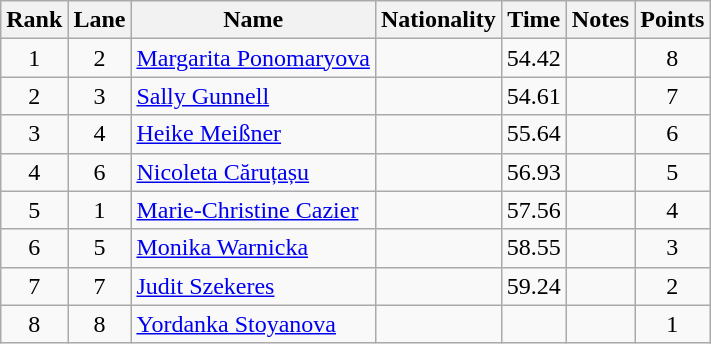<table class="wikitable sortable" style="text-align:center">
<tr>
<th>Rank</th>
<th>Lane</th>
<th>Name</th>
<th>Nationality</th>
<th>Time</th>
<th>Notes</th>
<th>Points</th>
</tr>
<tr>
<td>1</td>
<td>2</td>
<td align=left><a href='#'>Margarita Ponomaryova</a></td>
<td align=left></td>
<td>54.42</td>
<td></td>
<td>8</td>
</tr>
<tr>
<td>2</td>
<td>3</td>
<td align=left><a href='#'>Sally Gunnell</a></td>
<td align=left></td>
<td>54.61</td>
<td></td>
<td>7</td>
</tr>
<tr>
<td>3</td>
<td>4</td>
<td align=left><a href='#'>Heike Meißner</a></td>
<td align=left></td>
<td>55.64</td>
<td></td>
<td>6</td>
</tr>
<tr>
<td>4</td>
<td>6</td>
<td align=left><a href='#'>Nicoleta Căruțașu</a></td>
<td align=left></td>
<td>56.93</td>
<td></td>
<td>5</td>
</tr>
<tr>
<td>5</td>
<td>1</td>
<td align=left><a href='#'>Marie-Christine Cazier</a></td>
<td align=left></td>
<td>57.56</td>
<td></td>
<td>4</td>
</tr>
<tr>
<td>6</td>
<td>5</td>
<td align=left><a href='#'>Monika Warnicka</a></td>
<td align=left></td>
<td>58.55</td>
<td></td>
<td>3</td>
</tr>
<tr>
<td>7</td>
<td>7</td>
<td align=left><a href='#'>Judit Szekeres</a></td>
<td align=left></td>
<td>59.24</td>
<td></td>
<td>2</td>
</tr>
<tr>
<td>8</td>
<td>8</td>
<td align=left><a href='#'>Yordanka Stoyanova</a></td>
<td align=left></td>
<td></td>
<td></td>
<td>1</td>
</tr>
</table>
